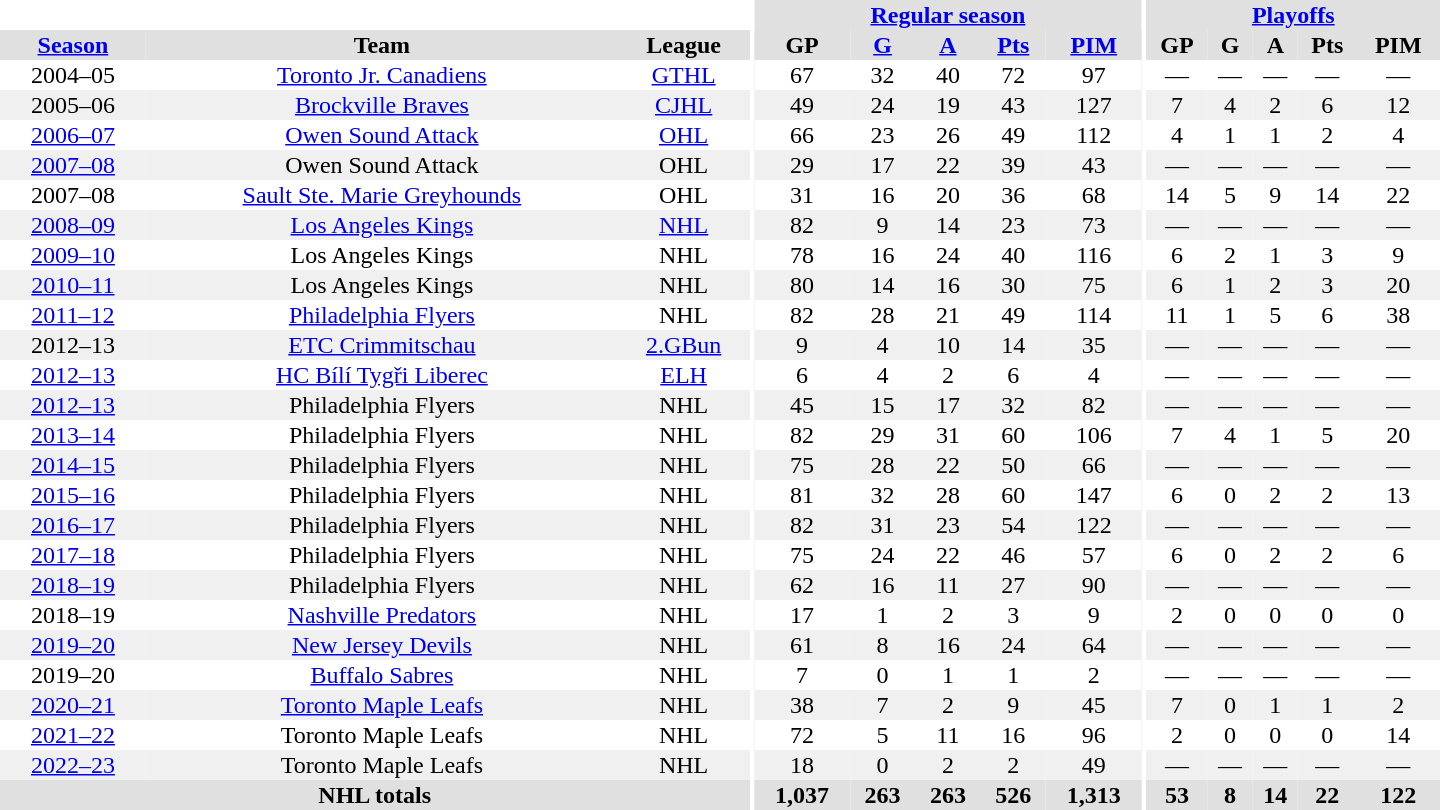<table border="0" cellpadding="1" cellspacing="0" style="text-align:center; width:60em;">
<tr bgcolor="#e0e0e0">
<th colspan="3" bgcolor="#ffffff"></th>
<th rowspan="99" bgcolor="#ffffff"></th>
<th colspan="5"><a href='#'>Regular season</a></th>
<th rowspan="99" bgcolor="#ffffff"></th>
<th colspan="5"><a href='#'>Playoffs</a></th>
</tr>
<tr bgcolor="#e0e0e0">
<th><a href='#'>Season</a></th>
<th>Team</th>
<th>League</th>
<th>GP</th>
<th><a href='#'>G</a></th>
<th><a href='#'>A</a></th>
<th><a href='#'>Pts</a></th>
<th><a href='#'>PIM</a></th>
<th>GP</th>
<th>G</th>
<th>A</th>
<th>Pts</th>
<th>PIM</th>
</tr>
<tr>
<td>2004–05</td>
<td><a href='#'>Toronto Jr. Canadiens</a></td>
<td><a href='#'>GTHL</a></td>
<td>67</td>
<td>32</td>
<td>40</td>
<td>72</td>
<td>97</td>
<td>—</td>
<td>—</td>
<td>—</td>
<td>—</td>
<td>—</td>
</tr>
<tr bgcolor="#f0f0f0">
<td>2005–06</td>
<td><a href='#'>Brockville Braves</a></td>
<td><a href='#'>CJHL</a></td>
<td>49</td>
<td>24</td>
<td>19</td>
<td>43</td>
<td>127</td>
<td>7</td>
<td>4</td>
<td>2</td>
<td>6</td>
<td>12</td>
</tr>
<tr>
<td><a href='#'>2006–07</a></td>
<td><a href='#'>Owen Sound Attack</a></td>
<td><a href='#'>OHL</a></td>
<td>66</td>
<td>23</td>
<td>26</td>
<td>49</td>
<td>112</td>
<td>4</td>
<td>1</td>
<td>1</td>
<td>2</td>
<td>4</td>
</tr>
<tr bgcolor="#f0f0f0">
<td><a href='#'>2007–08</a></td>
<td>Owen Sound Attack</td>
<td>OHL</td>
<td>29</td>
<td>17</td>
<td>22</td>
<td>39</td>
<td>43</td>
<td>—</td>
<td>—</td>
<td>—</td>
<td>—</td>
<td>—</td>
</tr>
<tr>
<td>2007–08</td>
<td><a href='#'>Sault Ste. Marie Greyhounds</a></td>
<td>OHL</td>
<td>31</td>
<td>16</td>
<td>20</td>
<td>36</td>
<td>68</td>
<td>14</td>
<td>5</td>
<td>9</td>
<td>14</td>
<td>22</td>
</tr>
<tr bgcolor="#f0f0f0">
<td><a href='#'>2008–09</a></td>
<td><a href='#'>Los Angeles Kings</a></td>
<td><a href='#'>NHL</a></td>
<td>82</td>
<td>9</td>
<td>14</td>
<td>23</td>
<td>73</td>
<td>—</td>
<td>—</td>
<td>—</td>
<td>—</td>
<td>—</td>
</tr>
<tr>
<td><a href='#'>2009–10</a></td>
<td>Los Angeles Kings</td>
<td>NHL</td>
<td>78</td>
<td>16</td>
<td>24</td>
<td>40</td>
<td>116</td>
<td>6</td>
<td>2</td>
<td>1</td>
<td>3</td>
<td>9</td>
</tr>
<tr bgcolor="#f0f0f0">
<td><a href='#'>2010–11</a></td>
<td>Los Angeles Kings</td>
<td>NHL</td>
<td>80</td>
<td>14</td>
<td>16</td>
<td>30</td>
<td>75</td>
<td>6</td>
<td>1</td>
<td>2</td>
<td>3</td>
<td>20</td>
</tr>
<tr>
<td><a href='#'>2011–12</a></td>
<td><a href='#'>Philadelphia Flyers</a></td>
<td>NHL</td>
<td>82</td>
<td>28</td>
<td>21</td>
<td>49</td>
<td>114</td>
<td>11</td>
<td>1</td>
<td>5</td>
<td>6</td>
<td>38</td>
</tr>
<tr bgcolor="#f0f0f0">
<td>2012–13</td>
<td><a href='#'>ETC Crimmitschau</a></td>
<td><a href='#'>2.GBun</a></td>
<td>9</td>
<td>4</td>
<td>10</td>
<td>14</td>
<td>35</td>
<td>—</td>
<td>—</td>
<td>—</td>
<td>—</td>
<td>—</td>
</tr>
<tr>
<td><a href='#'>2012–13</a></td>
<td><a href='#'>HC Bílí Tygři Liberec</a></td>
<td><a href='#'>ELH</a></td>
<td>6</td>
<td>4</td>
<td>2</td>
<td>6</td>
<td>4</td>
<td>—</td>
<td>—</td>
<td>—</td>
<td>—</td>
<td>—</td>
</tr>
<tr bgcolor="#f0f0f0">
<td><a href='#'>2012–13</a></td>
<td>Philadelphia Flyers</td>
<td>NHL</td>
<td>45</td>
<td>15</td>
<td>17</td>
<td>32</td>
<td>82</td>
<td>—</td>
<td>—</td>
<td>—</td>
<td>—</td>
<td>—</td>
</tr>
<tr>
<td><a href='#'>2013–14</a></td>
<td>Philadelphia Flyers</td>
<td>NHL</td>
<td>82</td>
<td>29</td>
<td>31</td>
<td>60</td>
<td>106</td>
<td>7</td>
<td>4</td>
<td>1</td>
<td>5</td>
<td>20</td>
</tr>
<tr bgcolor="#f0f0f0">
<td><a href='#'>2014–15</a></td>
<td>Philadelphia Flyers</td>
<td>NHL</td>
<td>75</td>
<td>28</td>
<td>22</td>
<td>50</td>
<td>66</td>
<td>—</td>
<td>—</td>
<td>—</td>
<td>—</td>
<td>—</td>
</tr>
<tr>
<td><a href='#'>2015–16</a></td>
<td>Philadelphia Flyers</td>
<td>NHL</td>
<td>81</td>
<td>32</td>
<td>28</td>
<td>60</td>
<td>147</td>
<td>6</td>
<td>0</td>
<td>2</td>
<td>2</td>
<td>13</td>
</tr>
<tr bgcolor="#f0f0f0">
<td><a href='#'>2016–17</a></td>
<td>Philadelphia Flyers</td>
<td>NHL</td>
<td>82</td>
<td>31</td>
<td>23</td>
<td>54</td>
<td>122</td>
<td>—</td>
<td>—</td>
<td>—</td>
<td>—</td>
<td>—</td>
</tr>
<tr>
<td><a href='#'>2017–18</a></td>
<td>Philadelphia Flyers</td>
<td>NHL</td>
<td>75</td>
<td>24</td>
<td>22</td>
<td>46</td>
<td>57</td>
<td>6</td>
<td>0</td>
<td>2</td>
<td>2</td>
<td>6</td>
</tr>
<tr bgcolor="#f0f0f0">
<td><a href='#'>2018–19</a></td>
<td>Philadelphia Flyers</td>
<td>NHL</td>
<td>62</td>
<td>16</td>
<td>11</td>
<td>27</td>
<td>90</td>
<td>—</td>
<td>—</td>
<td>—</td>
<td>—</td>
<td>—</td>
</tr>
<tr>
<td>2018–19</td>
<td><a href='#'>Nashville Predators</a></td>
<td>NHL</td>
<td>17</td>
<td>1</td>
<td>2</td>
<td>3</td>
<td>9</td>
<td>2</td>
<td>0</td>
<td>0</td>
<td>0</td>
<td>0</td>
</tr>
<tr bgcolor="#f0f0f0">
<td><a href='#'>2019–20</a></td>
<td><a href='#'>New Jersey Devils</a></td>
<td>NHL</td>
<td>61</td>
<td>8</td>
<td>16</td>
<td>24</td>
<td>64</td>
<td>—</td>
<td>—</td>
<td>—</td>
<td>—</td>
<td>—</td>
</tr>
<tr>
<td>2019–20</td>
<td><a href='#'>Buffalo Sabres</a></td>
<td>NHL</td>
<td>7</td>
<td>0</td>
<td>1</td>
<td>1</td>
<td>2</td>
<td>—</td>
<td>—</td>
<td>—</td>
<td>—</td>
<td>—</td>
</tr>
<tr bgcolor="#f0f0f0">
<td><a href='#'>2020–21</a></td>
<td><a href='#'>Toronto Maple Leafs</a></td>
<td>NHL</td>
<td>38</td>
<td>7</td>
<td>2</td>
<td>9</td>
<td>45</td>
<td>7</td>
<td>0</td>
<td>1</td>
<td>1</td>
<td>2</td>
</tr>
<tr>
<td><a href='#'>2021–22</a></td>
<td>Toronto Maple Leafs</td>
<td>NHL</td>
<td>72</td>
<td>5</td>
<td>11</td>
<td>16</td>
<td>96</td>
<td>2</td>
<td>0</td>
<td>0</td>
<td>0</td>
<td>14</td>
</tr>
<tr bgcolor="#f0f0f0">
<td><a href='#'>2022–23</a></td>
<td>Toronto Maple Leafs</td>
<td>NHL</td>
<td>18</td>
<td>0</td>
<td>2</td>
<td>2</td>
<td>49</td>
<td>—</td>
<td>—</td>
<td>—</td>
<td>—</td>
<td>—</td>
</tr>
<tr bgcolor="#e0e0e0">
<th colspan="3">NHL totals</th>
<th>1,037</th>
<th>263</th>
<th>263</th>
<th>526</th>
<th>1,313</th>
<th>53</th>
<th>8</th>
<th>14</th>
<th>22</th>
<th>122</th>
</tr>
</table>
